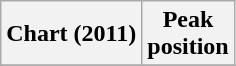<table class="wikitable plainrowheaders" style="text-align:center">
<tr>
<th scope="col">Chart (2011)</th>
<th scope="col">Peak<br>position</th>
</tr>
<tr>
</tr>
</table>
